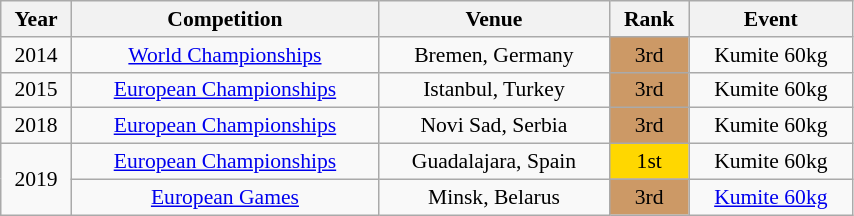<table class="wikitable sortable" width=45% style="font-size:90%; text-align:center;">
<tr>
<th>Year</th>
<th>Competition</th>
<th>Venue</th>
<th>Rank</th>
<th>Event</th>
</tr>
<tr>
<td>2014</td>
<td><a href='#'>World Championships</a></td>
<td>Bremen, Germany</td>
<td bgcolor="cc9966">3rd</td>
<td>Kumite 60kg</td>
</tr>
<tr>
<td>2015</td>
<td><a href='#'>European Championships</a></td>
<td>Istanbul, Turkey</td>
<td bgcolor="cc9966">3rd</td>
<td>Kumite 60kg</td>
</tr>
<tr>
<td>2018</td>
<td><a href='#'>European Championships</a></td>
<td>Novi Sad, Serbia</td>
<td bgcolor="cc9966">3rd</td>
<td>Kumite 60kg</td>
</tr>
<tr>
<td rowspan=2>2019</td>
<td><a href='#'>European Championships</a></td>
<td>Guadalajara, Spain</td>
<td bgcolor="gold">1st</td>
<td>Kumite 60kg</td>
</tr>
<tr>
<td><a href='#'>European Games</a></td>
<td>Minsk, Belarus</td>
<td bgcolor="cc9966">3rd</td>
<td><a href='#'>Kumite 60kg</a></td>
</tr>
</table>
